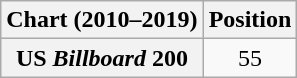<table class="wikitable plainrowheaders" style="text-align:center">
<tr>
<th scope="col">Chart (2010–2019)</th>
<th scope="col">Position</th>
</tr>
<tr>
<th scope="row">US <em>Billboard</em> 200</th>
<td>55</td>
</tr>
</table>
